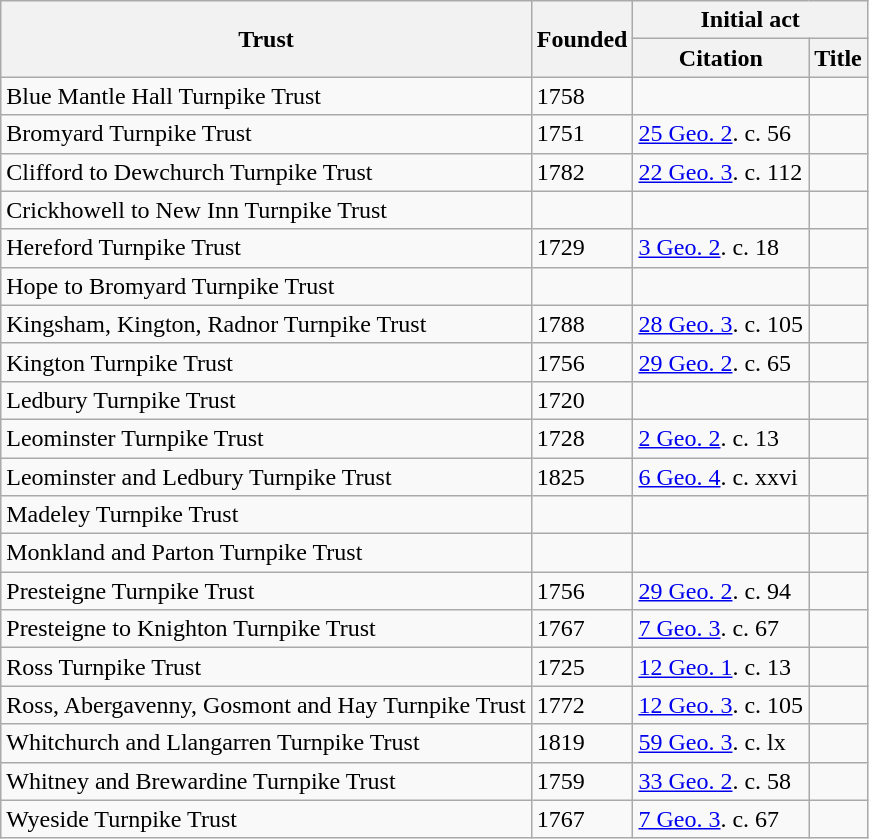<table class="wikitable sortable">
<tr>
<th rowspan=2>Trust</th>
<th rowspan=2>Founded</th>
<th colspan=2>Initial act</th>
</tr>
<tr>
<th>Citation</th>
<th>Title</th>
</tr>
<tr>
<td>Blue Mantle Hall Turnpike Trust</td>
<td>1758</td>
<td></td>
<td></td>
</tr>
<tr>
<td>Bromyard Turnpike Trust</td>
<td>1751</td>
<td><a href='#'>25 Geo. 2</a>. c. 56</td>
<td></td>
</tr>
<tr>
<td>Clifford to Dewchurch Turnpike Trust</td>
<td>1782</td>
<td><a href='#'>22 Geo. 3</a>. c. 112</td>
<td></td>
</tr>
<tr>
<td>Crickhowell to New Inn Turnpike Trust</td>
<td></td>
<td></td>
<td></td>
</tr>
<tr>
<td>Hereford Turnpike Trust</td>
<td>1729</td>
<td><a href='#'>3 Geo. 2</a>. c. 18</td>
<td></td>
</tr>
<tr>
<td>Hope to Bromyard Turnpike Trust</td>
<td></td>
<td></td>
<td></td>
</tr>
<tr>
<td>Kingsham, Kington, Radnor Turnpike Trust</td>
<td>1788</td>
<td><a href='#'>28 Geo. 3</a>. c. 105</td>
<td></td>
</tr>
<tr>
<td>Kington Turnpike Trust</td>
<td>1756</td>
<td><a href='#'>29 Geo. 2</a>. c. 65</td>
<td></td>
</tr>
<tr>
<td>Ledbury Turnpike Trust</td>
<td>1720</td>
<td></td>
<td></td>
</tr>
<tr>
<td>Leominster Turnpike Trust</td>
<td>1728</td>
<td><a href='#'>2 Geo. 2</a>. c. 13</td>
<td></td>
</tr>
<tr>
<td>Leominster and Ledbury Turnpike Trust</td>
<td>1825</td>
<td><a href='#'>6 Geo. 4</a>. c. xxvi</td>
<td></td>
</tr>
<tr>
<td>Madeley Turnpike Trust</td>
<td></td>
<td></td>
<td></td>
</tr>
<tr>
<td>Monkland and Parton Turnpike Trust</td>
<td></td>
<td></td>
<td></td>
</tr>
<tr>
<td>Presteigne Turnpike Trust</td>
<td>1756</td>
<td><a href='#'>29 Geo. 2</a>. c. 94</td>
<td></td>
</tr>
<tr>
<td>Presteigne to Knighton Turnpike Trust</td>
<td>1767</td>
<td><a href='#'>7 Geo. 3</a>. c. 67</td>
<td></td>
</tr>
<tr>
<td>Ross Turnpike Trust</td>
<td>1725</td>
<td><a href='#'>12 Geo. 1</a>. c. 13</td>
<td></td>
</tr>
<tr>
<td>Ross, Abergavenny, Gosmont and Hay Turnpike Trust</td>
<td>1772</td>
<td><a href='#'>12 Geo. 3</a>. c. 105</td>
<td></td>
</tr>
<tr>
<td>Whitchurch and Llangarren Turnpike Trust</td>
<td>1819</td>
<td><a href='#'>59 Geo. 3</a>. c. lx</td>
<td></td>
</tr>
<tr>
<td>Whitney and Brewardine Turnpike Trust</td>
<td>1759</td>
<td><a href='#'>33 Geo. 2</a>. c. 58</td>
<td></td>
</tr>
<tr>
<td>Wyeside Turnpike Trust</td>
<td>1767</td>
<td><a href='#'>7 Geo. 3</a>. c. 67</td>
<td></td>
</tr>
</table>
